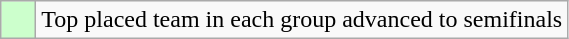<table class="wikitable">
<tr>
<td style="background:#cfc;">    </td>
<td>Top placed team in each group advanced to semifinals</td>
</tr>
</table>
